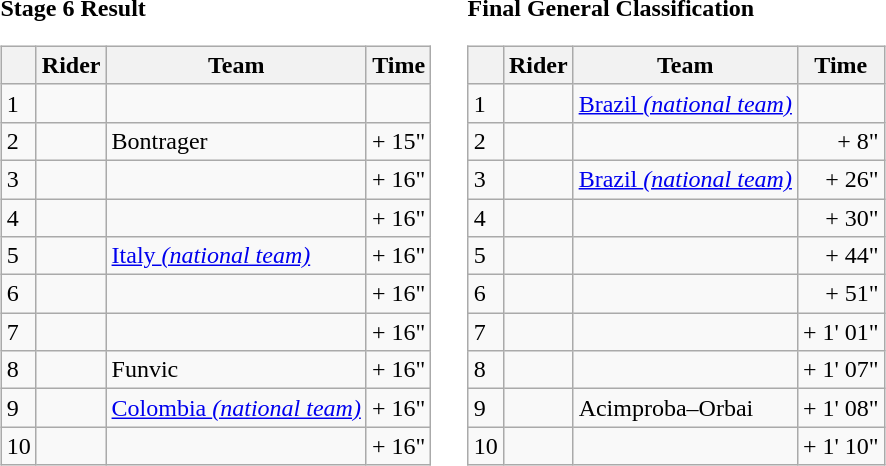<table>
<tr>
<td><strong>Stage 6 Result</strong><br><table class="wikitable">
<tr>
<th></th>
<th>Rider</th>
<th>Team</th>
<th>Time</th>
</tr>
<tr>
<td>1</td>
<td></td>
<td></td>
<td align="right"></td>
</tr>
<tr>
<td>2</td>
<td></td>
<td>Bontrager</td>
<td align="right">+ 15"</td>
</tr>
<tr>
<td>3</td>
<td> </td>
<td></td>
<td align="right">+ 16"</td>
</tr>
<tr>
<td>4</td>
<td></td>
<td></td>
<td align="right">+ 16"</td>
</tr>
<tr>
<td>5</td>
<td> </td>
<td><a href='#'>Italy <em>(national team)</em></a></td>
<td align="right">+ 16"</td>
</tr>
<tr>
<td>6</td>
<td></td>
<td></td>
<td align="right">+ 16"</td>
</tr>
<tr>
<td>7</td>
<td></td>
<td></td>
<td align="right">+ 16"</td>
</tr>
<tr>
<td>8</td>
<td></td>
<td>Funvic</td>
<td align="right">+ 16"</td>
</tr>
<tr>
<td>9</td>
<td></td>
<td><a href='#'>Colombia <em>(national team)</em></a></td>
<td align="right">+ 16"</td>
</tr>
<tr>
<td>10</td>
<td></td>
<td></td>
<td align="right">+ 16"</td>
</tr>
</table>
</td>
<td></td>
<td><strong>Final General Classification</strong><br><table class="wikitable">
<tr>
<th></th>
<th>Rider</th>
<th>Team</th>
<th>Time</th>
</tr>
<tr>
<td>1</td>
<td> </td>
<td><a href='#'>Brazil <em>(national team)</em></a></td>
<td align="right"></td>
</tr>
<tr>
<td>2</td>
<td></td>
<td></td>
<td align="right">+ 8"</td>
</tr>
<tr>
<td>3</td>
<td></td>
<td><a href='#'>Brazil <em>(national team)</em></a></td>
<td align="right">+ 26"</td>
</tr>
<tr>
<td>4</td>
<td> </td>
<td></td>
<td align="right">+ 30"</td>
</tr>
<tr>
<td>5</td>
<td></td>
<td></td>
<td align="right">+ 44"</td>
</tr>
<tr>
<td>6</td>
<td> </td>
<td></td>
<td align="right">+ 51"</td>
</tr>
<tr>
<td>7</td>
<td></td>
<td></td>
<td align="right">+ 1' 01"</td>
</tr>
<tr>
<td>8</td>
<td></td>
<td></td>
<td align="right">+ 1' 07"</td>
</tr>
<tr>
<td>9</td>
<td></td>
<td>Acimproba–Orbai</td>
<td align="right">+ 1' 08"</td>
</tr>
<tr>
<td>10</td>
<td></td>
<td></td>
<td align="right">+ 1' 10"</td>
</tr>
</table>
</td>
</tr>
</table>
